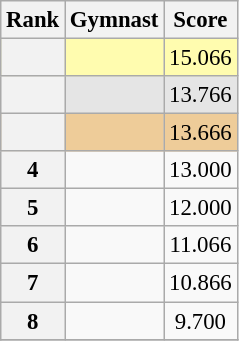<table class="wikitable sortable" style="text-align:center; font-size:95%">
<tr>
<th scope=col>Rank</th>
<th scope=col>Gymnast</th>
<th scope=col>Score</th>
</tr>
<tr bgcolor=fffcaf>
<th scope=row style="text-align:center"></th>
<td align=left></td>
<td>15.066</td>
</tr>
<tr bgcolor=e5e5e5>
<th scope=row style="text-align:center"></th>
<td align=left></td>
<td>13.766</td>
</tr>
<tr bgcolor=eecc99>
<th scope=row style="text-align:center"></th>
<td align=left></td>
<td>13.666</td>
</tr>
<tr>
<th>4</th>
<td align=left></td>
<td>13.000</td>
</tr>
<tr>
<th>5</th>
<td align=left></td>
<td>12.000</td>
</tr>
<tr>
<th>6</th>
<td align=left></td>
<td>11.066</td>
</tr>
<tr>
<th>7</th>
<td align=left></td>
<td>10.866</td>
</tr>
<tr>
<th>8</th>
<td align=left></td>
<td>9.700</td>
</tr>
<tr>
</tr>
</table>
